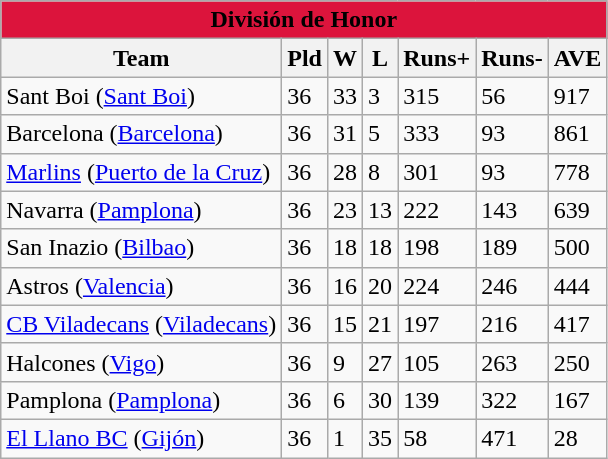<table class="wikitable">
<tr>
<td bgcolor="#DC143C" align="center" colspan="11"><strong><span>División de Honor</span></strong></td>
</tr>
<tr>
<th>Team</th>
<th>Pld</th>
<th>W</th>
<th>L</th>
<th>Runs+</th>
<th>Runs-</th>
<th>AVE</th>
</tr>
<tr>
<td>Sant Boi (<a href='#'>Sant Boi</a>)</td>
<td>36</td>
<td>33</td>
<td>3</td>
<td>315</td>
<td>56</td>
<td>917</td>
</tr>
<tr>
<td>Barcelona (<a href='#'>Barcelona</a>)</td>
<td>36</td>
<td>31</td>
<td>5</td>
<td>333</td>
<td>93</td>
<td>861</td>
</tr>
<tr>
<td><a href='#'>Marlins</a> (<a href='#'>Puerto de la Cruz</a>)</td>
<td>36</td>
<td>28</td>
<td>8</td>
<td>301</td>
<td>93</td>
<td>778</td>
</tr>
<tr>
<td>Navarra (<a href='#'>Pamplona</a>)</td>
<td>36</td>
<td>23</td>
<td>13</td>
<td>222</td>
<td>143</td>
<td>639</td>
</tr>
<tr>
<td>San Inazio (<a href='#'>Bilbao</a>)</td>
<td>36</td>
<td>18</td>
<td>18</td>
<td>198</td>
<td>189</td>
<td>500</td>
</tr>
<tr>
<td>Astros (<a href='#'>Valencia</a>)</td>
<td>36</td>
<td>16</td>
<td>20</td>
<td>224</td>
<td>246</td>
<td>444</td>
</tr>
<tr>
<td><a href='#'>CB Viladecans</a> (<a href='#'>Viladecans</a>)</td>
<td>36</td>
<td>15</td>
<td>21</td>
<td>197</td>
<td>216</td>
<td>417</td>
</tr>
<tr>
<td>Halcones (<a href='#'>Vigo</a>)</td>
<td>36</td>
<td>9</td>
<td>27</td>
<td>105</td>
<td>263</td>
<td>250</td>
</tr>
<tr>
<td>Pamplona (<a href='#'>Pamplona</a>)</td>
<td>36</td>
<td>6</td>
<td>30</td>
<td>139</td>
<td>322</td>
<td>167</td>
</tr>
<tr>
<td><a href='#'>El Llano BC</a> (<a href='#'>Gijón</a>)</td>
<td>36</td>
<td>1</td>
<td>35</td>
<td>58</td>
<td>471</td>
<td>28</td>
</tr>
</table>
